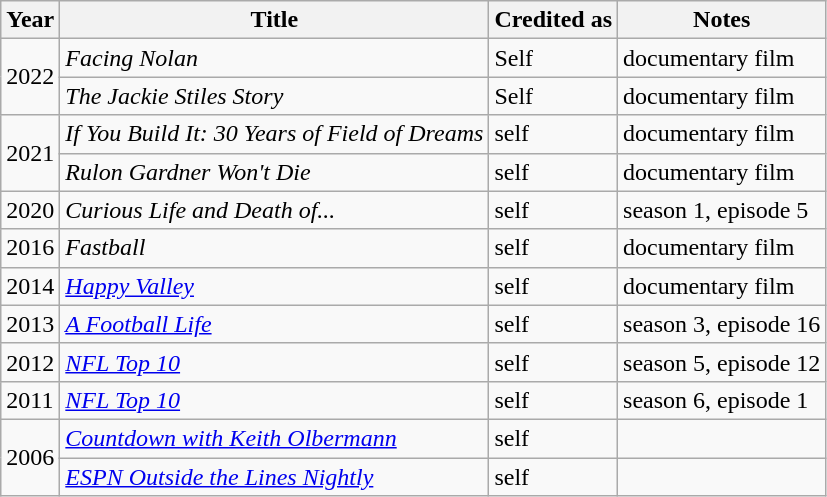<table class="wikitable">
<tr>
<th>Year</th>
<th>Title</th>
<th>Credited as</th>
<th>Notes</th>
</tr>
<tr>
<td rowspan="2">2022</td>
<td><em>Facing Nolan</em></td>
<td>Self</td>
<td>documentary film</td>
</tr>
<tr>
<td><em>The Jackie Stiles Story</em></td>
<td>Self</td>
<td>documentary film</td>
</tr>
<tr>
<td rowspan="2">2021</td>
<td><em>If You Build It: 30 Years of Field of Dreams</em></td>
<td>self</td>
<td>documentary film</td>
</tr>
<tr>
<td><em>Rulon Gardner Won't Die</em></td>
<td>self</td>
<td>documentary film</td>
</tr>
<tr>
<td>2020</td>
<td><em>Curious Life and Death of...</em></td>
<td>self</td>
<td>season 1, episode 5</td>
</tr>
<tr>
<td>2016</td>
<td><em>Fastball</em></td>
<td>self</td>
<td>documentary film</td>
</tr>
<tr>
<td>2014</td>
<td><a href='#'><em>Happy Valley</em></a></td>
<td>self</td>
<td>documentary film</td>
</tr>
<tr>
<td>2013</td>
<td><em><a href='#'>A Football Life</a></em></td>
<td>self</td>
<td>season 3, episode 16</td>
</tr>
<tr>
<td>2012</td>
<td><em><a href='#'>NFL Top 10</a></em></td>
<td>self</td>
<td>season 5, episode 12</td>
</tr>
<tr>
<td>2011</td>
<td><em><a href='#'>NFL Top 10</a></em></td>
<td>self</td>
<td>season 6, episode 1</td>
</tr>
<tr>
<td rowspan="2">2006</td>
<td><em><a href='#'>Countdown with Keith Olbermann</a></em></td>
<td>self</td>
<td></td>
</tr>
<tr>
<td><a href='#'><em>ESPN Outside the Lines Nightly</em></a></td>
<td>self</td>
<td></td>
</tr>
</table>
